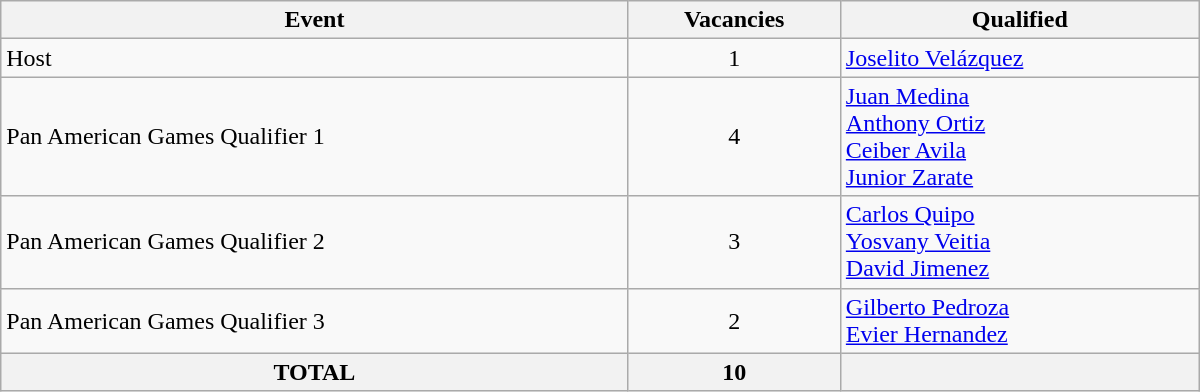<table class = "wikitable" width=800>
<tr>
<th>Event</th>
<th>Vacancies</th>
<th>Qualified</th>
</tr>
<tr>
<td>Host</td>
<td align="center">1</td>
<td> <a href='#'>Joselito Velázquez</a></td>
</tr>
<tr>
<td>Pan American Games Qualifier 1</td>
<td align="center">4</td>
<td> <a href='#'>Juan Medina</a> <br>  <a href='#'>Anthony Ortiz</a> <br> <a href='#'>Ceiber Avila</a> <br>  <a href='#'>Junior Zarate</a></td>
</tr>
<tr>
<td>Pan American Games Qualifier 2</td>
<td align="center">3</td>
<td> <a href='#'>Carlos Quipo</a> <br>  <a href='#'>Yosvany Veitia</a> <br>  <a href='#'>David Jimenez</a></td>
</tr>
<tr>
<td>Pan American Games Qualifier 3</td>
<td align="center">2</td>
<td> <a href='#'>Gilberto Pedroza</a> <br>  <a href='#'>Evier Hernandez</a></td>
</tr>
<tr>
<th colspan="1">TOTAL</th>
<th>10</th>
<th></th>
</tr>
</table>
